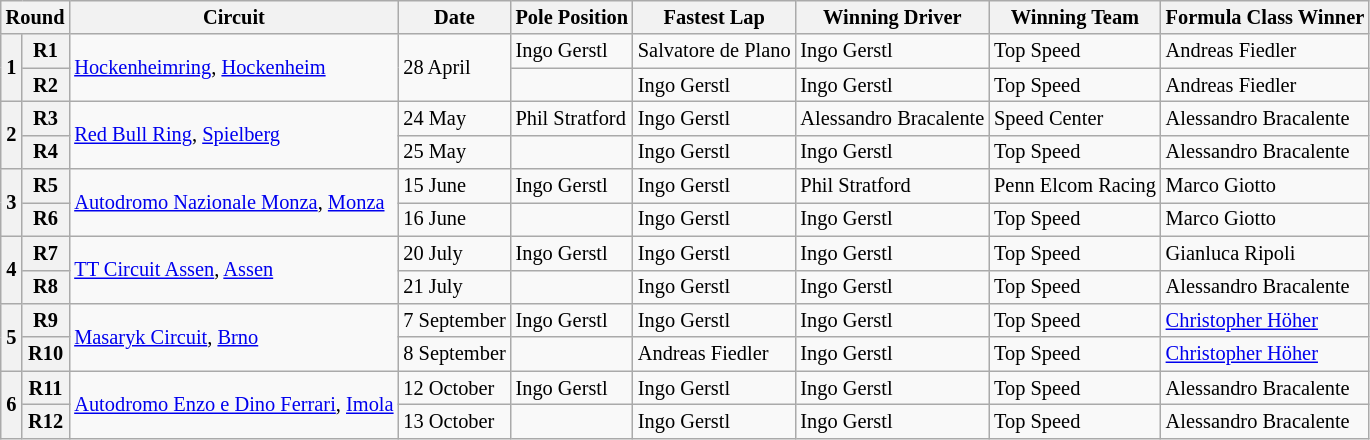<table class="wikitable" style="font-size: 85%;">
<tr>
<th colspan=2>Round</th>
<th>Circuit</th>
<th>Date</th>
<th>Pole Position</th>
<th>Fastest Lap</th>
<th>Winning Driver</th>
<th>Winning Team</th>
<th>Formula Class Winner</th>
</tr>
<tr>
<th rowspan=2>1</th>
<th>R1</th>
<td rowspan=2> <a href='#'>Hockenheimring</a>, <a href='#'>Hockenheim</a></td>
<td rowspan=2>28 April</td>
<td> Ingo Gerstl</td>
<td> Salvatore de Plano</td>
<td> Ingo Gerstl</td>
<td> Top Speed</td>
<td> Andreas Fiedler</td>
</tr>
<tr>
<th>R2</th>
<td></td>
<td> Ingo Gerstl</td>
<td> Ingo Gerstl</td>
<td> Top Speed</td>
<td> Andreas Fiedler</td>
</tr>
<tr>
<th rowspan=2>2</th>
<th>R3</th>
<td rowspan=2> <a href='#'>Red Bull Ring</a>, <a href='#'>Spielberg</a></td>
<td>24 May</td>
<td> Phil Stratford</td>
<td> Ingo Gerstl</td>
<td> Alessandro Bracalente</td>
<td> Speed Center</td>
<td> Alessandro Bracalente</td>
</tr>
<tr>
<th>R4</th>
<td>25 May</td>
<td></td>
<td> Ingo Gerstl</td>
<td> Ingo Gerstl</td>
<td> Top Speed</td>
<td> Alessandro Bracalente</td>
</tr>
<tr>
<th rowspan=2>3</th>
<th>R5</th>
<td rowspan=2> <a href='#'>Autodromo Nazionale Monza</a>, <a href='#'>Monza</a></td>
<td>15 June</td>
<td> Ingo Gerstl</td>
<td> Ingo Gerstl</td>
<td> Phil Stratford</td>
<td> Penn Elcom Racing</td>
<td> Marco Giotto</td>
</tr>
<tr>
<th>R6</th>
<td>16 June</td>
<td></td>
<td> Ingo Gerstl</td>
<td> Ingo Gerstl</td>
<td> Top Speed</td>
<td> Marco Giotto</td>
</tr>
<tr>
<th rowspan=2>4</th>
<th>R7</th>
<td rowspan=2> <a href='#'>TT Circuit Assen</a>, <a href='#'>Assen</a></td>
<td>20 July</td>
<td> Ingo Gerstl</td>
<td> Ingo Gerstl</td>
<td> Ingo Gerstl</td>
<td> Top Speed</td>
<td> Gianluca Ripoli</td>
</tr>
<tr>
<th>R8</th>
<td>21 July</td>
<td></td>
<td> Ingo Gerstl</td>
<td> Ingo Gerstl</td>
<td> Top Speed</td>
<td> Alessandro Bracalente</td>
</tr>
<tr>
<th rowspan=2>5</th>
<th>R9</th>
<td rowspan=2> <a href='#'>Masaryk Circuit</a>, <a href='#'>Brno</a></td>
<td>7 September</td>
<td> Ingo Gerstl</td>
<td> Ingo Gerstl</td>
<td> Ingo Gerstl</td>
<td> Top Speed</td>
<td> <a href='#'>Christopher Höher</a></td>
</tr>
<tr>
<th>R10</th>
<td>8 September</td>
<td></td>
<td> Andreas Fiedler</td>
<td> Ingo Gerstl</td>
<td> Top Speed</td>
<td> <a href='#'>Christopher Höher</a></td>
</tr>
<tr>
<th rowspan=2>6</th>
<th>R11</th>
<td rowspan=2> <a href='#'>Autodromo Enzo e Dino Ferrari</a>, <a href='#'>Imola</a></td>
<td>12 October</td>
<td> Ingo Gerstl</td>
<td> Ingo Gerstl</td>
<td> Ingo Gerstl</td>
<td> Top Speed</td>
<td> Alessandro Bracalente</td>
</tr>
<tr>
<th>R12</th>
<td>13 October</td>
<td></td>
<td> Ingo Gerstl</td>
<td> Ingo Gerstl</td>
<td> Top Speed</td>
<td> Alessandro Bracalente</td>
</tr>
</table>
